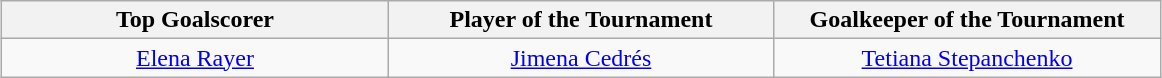<table class=wikitable style="margin:auto; text-align:center">
<tr>
<th style="width: 250px;">Top Goalscorer</th>
<th style="width: 250px;">Player of the Tournament</th>
<th style="width: 250px;">Goalkeeper of the Tournament</th>
</tr>
<tr>
<td> <a href='#'>Elena Rayer</a></td>
<td> <a href='#'>Jimena Cedrés</a></td>
<td> <a href='#'>Tetiana Stepanchenko</a></td>
</tr>
</table>
